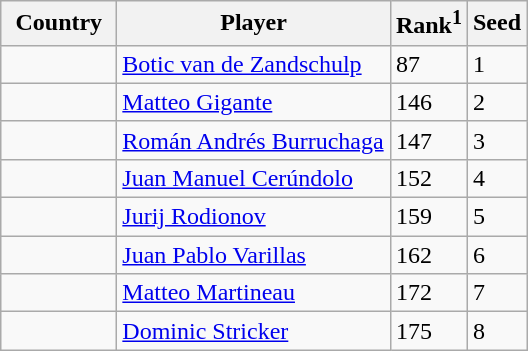<table class="sortable wikitable">
<tr>
<th width="70">Country</th>
<th width="175">Player</th>
<th>Rank<sup>1</sup></th>
<th>Seed</th>
</tr>
<tr>
<td></td>
<td><a href='#'>Botic van de Zandschulp</a></td>
<td>87</td>
<td>1</td>
</tr>
<tr>
<td></td>
<td><a href='#'>Matteo Gigante</a></td>
<td>146</td>
<td>2</td>
</tr>
<tr>
<td></td>
<td><a href='#'>Román Andrés Burruchaga</a></td>
<td>147</td>
<td>3</td>
</tr>
<tr>
<td></td>
<td><a href='#'>Juan Manuel Cerúndolo</a></td>
<td>152</td>
<td>4</td>
</tr>
<tr>
<td></td>
<td><a href='#'>Jurij Rodionov</a></td>
<td>159</td>
<td>5</td>
</tr>
<tr>
<td></td>
<td><a href='#'>Juan Pablo Varillas</a></td>
<td>162</td>
<td>6</td>
</tr>
<tr>
<td></td>
<td><a href='#'>Matteo Martineau</a></td>
<td>172</td>
<td>7</td>
</tr>
<tr>
<td></td>
<td><a href='#'>Dominic Stricker</a></td>
<td>175</td>
<td>8</td>
</tr>
</table>
